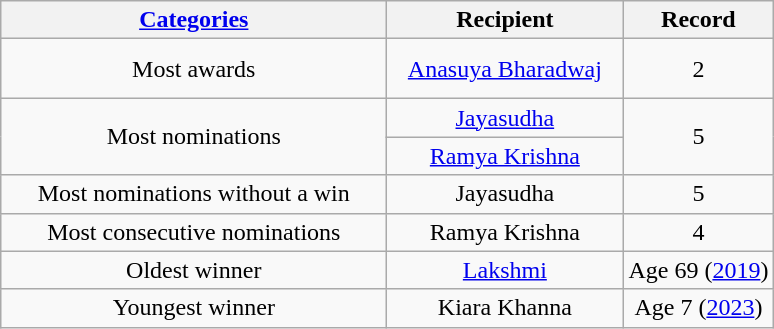<table class="wikitable" style="text-align: center">
<tr>
<th width="25"><strong><a href='#'>Categories</a></strong></th>
<th width="100">Recipient</th>
<th>Record</th>
</tr>
<tr style="height:2.5em;">
<td width="250">Most awards</td>
<td width="150"><a href='#'>Anasuya Bharadwaj</a></td>
<td>2</td>
</tr>
<tr>
<td rowspan="2">Most nominations</td>
<td><a href='#'>Jayasudha</a></td>
<td rowspan="2">5</td>
</tr>
<tr>
<td><a href='#'>Ramya Krishna</a></td>
</tr>
<tr>
<td>Most nominations without a win</td>
<td>Jayasudha</td>
<td>5</td>
</tr>
<tr>
<td>Most consecutive nominations</td>
<td>Ramya Krishna</td>
<td>4</td>
</tr>
<tr>
<td>Oldest winner</td>
<td><a href='#'>Lakshmi</a></td>
<td>Age 69 (<a href='#'>2019</a>)</td>
</tr>
<tr>
<td>Youngest winner</td>
<td>Kiara Khanna</td>
<td>Age 7 (<a href='#'>2023</a>)</td>
</tr>
</table>
